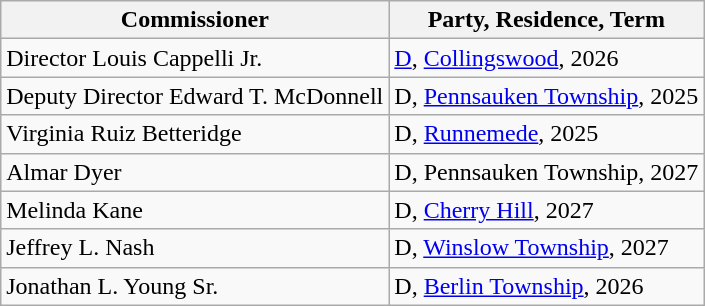<table class="wikitable sortable">
<tr>
<th>Commissioner</th>
<th>Party, Residence, Term</th>
</tr>
<tr>
<td>Director Louis Cappelli Jr.</td>
<td><a href='#'>D</a>, <a href='#'>Collingswood</a>, 2026</td>
</tr>
<tr>
<td>Deputy Director Edward T. McDonnell</td>
<td>D, <a href='#'>Pennsauken Township</a>, 2025</td>
</tr>
<tr>
<td>Virginia Ruiz Betteridge</td>
<td>D, <a href='#'>Runnemede</a>, 2025</td>
</tr>
<tr>
<td>Almar Dyer</td>
<td>D, Pennsauken Township, 2027</td>
</tr>
<tr>
<td>Melinda Kane</td>
<td>D, <a href='#'>Cherry Hill</a>, 2027</td>
</tr>
<tr>
<td>Jeffrey L. Nash</td>
<td>D, <a href='#'>Winslow Township</a>, 2027</td>
</tr>
<tr>
<td>Jonathan L. Young Sr.</td>
<td>D, <a href='#'>Berlin Township</a>, 2026</td>
</tr>
</table>
